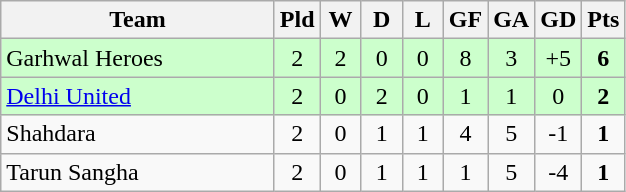<table class="wikitable" style="text-align: center;">
<tr>
<th width="175">Team</th>
<th width="20">Pld</th>
<th width="20">W</th>
<th width="20">D</th>
<th width="20">L</th>
<th width="20">GF</th>
<th width="20">GA</th>
<th width="20">GD</th>
<th width="20">Pts</th>
</tr>
<tr bgcolor=#ccffcc>
<td align=left>Garhwal Heroes</td>
<td>2</td>
<td>2</td>
<td>0</td>
<td>0</td>
<td>8</td>
<td>3</td>
<td>+5</td>
<td><strong>6</strong></td>
</tr>
<tr bgcolor=#ccffcc>
<td align=left><a href='#'>Delhi United</a></td>
<td>2</td>
<td>0</td>
<td>2</td>
<td>0</td>
<td>1</td>
<td>1</td>
<td>0</td>
<td><strong>2</strong></td>
</tr>
<tr>
<td align=left>Shahdara</td>
<td>2</td>
<td>0</td>
<td>1</td>
<td>1</td>
<td>4</td>
<td>5</td>
<td>-1</td>
<td><strong>1</strong></td>
</tr>
<tr>
<td align=left>Tarun Sangha</td>
<td>2</td>
<td>0</td>
<td>1</td>
<td>1</td>
<td>1</td>
<td>5</td>
<td>-4</td>
<td><strong>1</strong></td>
</tr>
</table>
